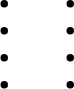<table>
<tr>
<td><br><ul><li></li><li></li><li></li><li></li></ul></td>
<td><br><ul><li></li><li></li><li></li><li></li></ul></td>
</tr>
</table>
